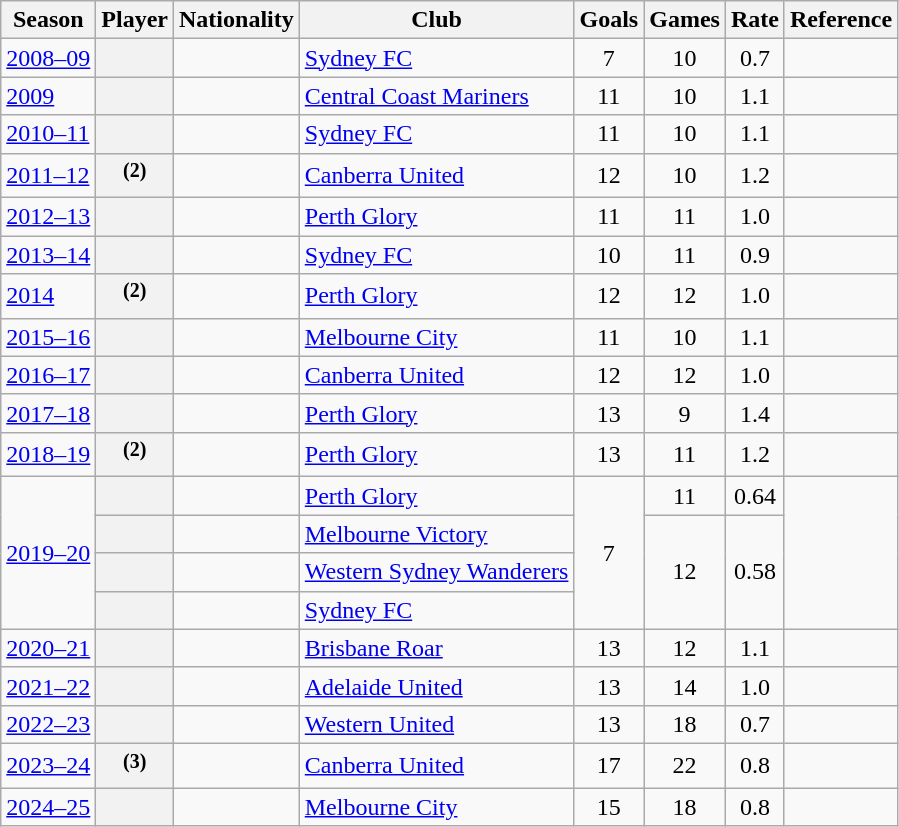<table class="wikitable sortable plainrowheaders">
<tr>
<th scope="col">Season</th>
<th scope="col">Player</th>
<th scope="col">Nationality</th>
<th scope="col">Club</th>
<th scope="col">Goals</th>
<th scope="col">Games</th>
<th scope="col">Rate</th>
<th scope="col" class="unsortable">Reference</th>
</tr>
<tr>
<td><a href='#'>2008–09</a></td>
<th scope="row"></th>
<td></td>
<td><a href='#'>Sydney FC</a></td>
<td style="text-align:center">7</td>
<td style="text-align:center">10</td>
<td style="text-align:center">0.7</td>
<td style="text-align:center"></td>
</tr>
<tr>
<td><a href='#'>2009</a></td>
<th scope="row"></th>
<td></td>
<td><a href='#'>Central Coast Mariners</a></td>
<td style="text-align:center">11</td>
<td style="text-align:center">10</td>
<td style="text-align:center">1.1</td>
<td style="text-align:center"></td>
</tr>
<tr>
<td><a href='#'>2010–11</a></td>
<th scope="row"></th>
<td></td>
<td><a href='#'>Sydney FC</a></td>
<td style="text-align:center">11</td>
<td style="text-align:center">10</td>
<td style="text-align:center">1.1</td>
<td style="text-align:center"></td>
</tr>
<tr>
<td><a href='#'>2011–12</a></td>
<th scope="row"> <strong><sup>(2)</sup></strong></th>
<td></td>
<td scope="row"><a href='#'>Canberra United</a></td>
<td style="text-align:center">12</td>
<td style="text-align:center">10</td>
<td style="text-align:center">1.2</td>
<td style="text-align:center"></td>
</tr>
<tr>
<td><a href='#'>2012–13</a></td>
<th scope="row"></th>
<td></td>
<td><a href='#'>Perth Glory</a></td>
<td style="text-align:center">11</td>
<td style="text-align:center">11</td>
<td style="text-align:center">1.0</td>
<td style="text-align:center"></td>
</tr>
<tr>
<td><a href='#'>2013–14</a></td>
<th scope="row"></th>
<td></td>
<td><a href='#'>Sydney FC</a></td>
<td style="text-align:center">10</td>
<td style="text-align:center">11</td>
<td style="text-align:center">0.9</td>
<td style="text-align:center"></td>
</tr>
<tr>
<td><a href='#'>2014</a></td>
<th scope="row"> <strong><sup>(2)</sup></strong></th>
<td></td>
<td><a href='#'>Perth Glory</a></td>
<td style="text-align:center">12</td>
<td style="text-align:center">12</td>
<td style="text-align:center">1.0</td>
<td style="text-align:center"></td>
</tr>
<tr>
<td><a href='#'>2015–16</a></td>
<th scope="row"></th>
<td></td>
<td scope="row"><a href='#'>Melbourne City</a></td>
<td style="text-align:center">11</td>
<td style="text-align:center">10</td>
<td style="text-align:center">1.1</td>
<td style="text-align:center"></td>
</tr>
<tr>
<td><a href='#'>2016–17</a></td>
<th scope="row"></th>
<td></td>
<td><a href='#'>Canberra United</a></td>
<td style="text-align:center">12</td>
<td style="text-align:center">12</td>
<td style="text-align:center">1.0</td>
<td style="text-align:center"></td>
</tr>
<tr>
<td><a href='#'>2017–18</a></td>
<th scope="row"></th>
<td></td>
<td><a href='#'>Perth Glory</a></td>
<td style="text-align:center">13</td>
<td style="text-align:center">9</td>
<td style="text-align:center">1.4</td>
<td style="text-align:center"></td>
</tr>
<tr>
<td><a href='#'>2018–19</a></td>
<th scope="row"> <strong><sup>(2)</sup></strong></th>
<td></td>
<td><a href='#'>Perth Glory</a></td>
<td style="text-align:center">13</td>
<td style="text-align:center">11</td>
<td style="text-align:center">1.2</td>
<td style="text-align:center"></td>
</tr>
<tr>
<td rowspan="4"><a href='#'>2019–20</a></td>
<th scope="row"></th>
<td></td>
<td><a href='#'>Perth Glory</a></td>
<td style="text-align:center" rowspan="4">7</td>
<td style="text-align:center">11</td>
<td style="text-align:center">0.64</td>
<td style="text-align:center" rowspan="4"></td>
</tr>
<tr>
<th scope="row"></th>
<td></td>
<td><a href='#'>Melbourne Victory</a></td>
<td rowspan=3; style="text-align:center">12</td>
<td rowspan=3; style="text-align:center">0.58</td>
</tr>
<tr>
<th scope="row"></th>
<td></td>
<td><a href='#'>Western Sydney Wanderers</a></td>
</tr>
<tr>
<th scope="row"></th>
<td></td>
<td><a href='#'>Sydney FC</a></td>
</tr>
<tr>
<td><a href='#'>2020–21</a></td>
<th scope="row"></th>
<td></td>
<td><a href='#'>Brisbane Roar</a></td>
<td style="text-align:center">13</td>
<td style="text-align:center">12</td>
<td style="text-align:center">1.1</td>
<td style="text-align:center"></td>
</tr>
<tr>
<td><a href='#'>2021–22</a></td>
<th scope="row"></th>
<td></td>
<td><a href='#'>Adelaide United</a></td>
<td style="text-align:center">13</td>
<td style="text-align:center">14</td>
<td style="text-align:center">1.0</td>
<td style="text-align:center"></td>
</tr>
<tr>
<td><a href='#'>2022–23</a></td>
<th scope="row"></th>
<td></td>
<td><a href='#'>Western United</a></td>
<td style="text-align:center">13</td>
<td style="text-align:center">18</td>
<td style="text-align:center">0.7</td>
<td style="text-align:center"></td>
</tr>
<tr>
<td><a href='#'>2023–24</a></td>
<th scope="row"> <strong><sup>(3)</sup></strong></th>
<td></td>
<td scope="row"><a href='#'>Canberra United</a></td>
<td style="text-align:center">17</td>
<td style="text-align:center">22</td>
<td style="text-align:center">0.8</td>
<td style="text-align:center"></td>
</tr>
<tr>
<td><a href='#'>2024–25</a></td>
<th scope="row"></th>
<td></td>
<td scope="row"><a href='#'>Melbourne City</a></td>
<td style="text-align:center">15</td>
<td style="text-align:center">18</td>
<td style="text-align:center">0.8</td>
<td style="text-align:center"></td>
</tr>
</table>
